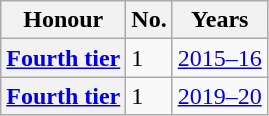<table class="wikitable plainrowheaders">
<tr>
<th scope=col>Honour</th>
<th scope=col>No.</th>
<th scope=col>Years</th>
</tr>
<tr>
<th scope=row><a href='#'>Fourth tier</a></th>
<td>1</td>
<td><a href='#'>2015–16</a></td>
</tr>
<tr>
<th scope=row><a href='#'>Fourth tier</a></th>
<td>1</td>
<td><a href='#'>2019–20</a></td>
</tr>
</table>
